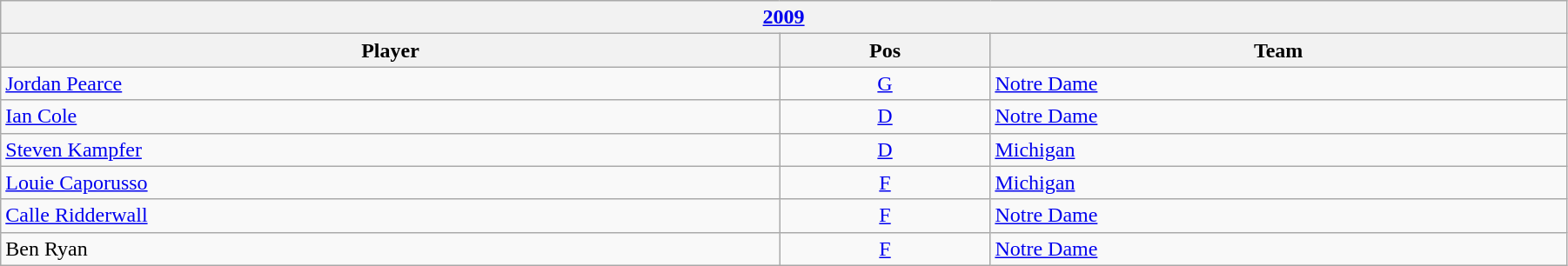<table class="wikitable" width=95%>
<tr>
<th colspan=3><a href='#'>2009</a></th>
</tr>
<tr>
<th>Player</th>
<th>Pos</th>
<th>Team</th>
</tr>
<tr>
<td><a href='#'>Jordan Pearce</a></td>
<td style="text-align:center;"><a href='#'>G</a></td>
<td><a href='#'>Notre Dame</a></td>
</tr>
<tr>
<td><a href='#'>Ian Cole</a></td>
<td style="text-align:center;"><a href='#'>D</a></td>
<td><a href='#'>Notre Dame</a></td>
</tr>
<tr>
<td><a href='#'>Steven Kampfer</a></td>
<td style="text-align:center;"><a href='#'>D</a></td>
<td><a href='#'>Michigan</a></td>
</tr>
<tr>
<td><a href='#'>Louie Caporusso</a></td>
<td style="text-align:center;"><a href='#'>F</a></td>
<td><a href='#'>Michigan</a></td>
</tr>
<tr>
<td><a href='#'>Calle Ridderwall</a></td>
<td style="text-align:center;"><a href='#'>F</a></td>
<td><a href='#'>Notre Dame</a></td>
</tr>
<tr>
<td>Ben Ryan</td>
<td style="text-align:center;"><a href='#'>F</a></td>
<td><a href='#'>Notre Dame</a></td>
</tr>
</table>
